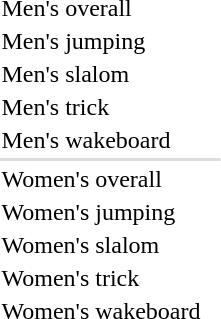<table>
<tr>
<td>Men's overall</td>
<td></td>
<td></td>
<td></td>
</tr>
<tr>
<td>Men's jumping</td>
<td></td>
<td></td>
<td></td>
</tr>
<tr>
<td>Men's slalom</td>
<td></td>
<td></td>
<td></td>
</tr>
<tr>
<td>Men's trick</td>
<td></td>
<td></td>
<td></td>
</tr>
<tr>
<td>Men's wakeboard</td>
<td></td>
<td></td>
<td></td>
</tr>
<tr bgcolor=#dddddd>
<td colspan=4></td>
</tr>
<tr>
<td>Women's overall</td>
<td nowrap></td>
<td></td>
<td></td>
</tr>
<tr>
<td>Women's jumping</td>
<td></td>
<td></td>
<td></td>
</tr>
<tr>
<td>Women's slalom</td>
<td></td>
<td></td>
<td nowrap></td>
</tr>
<tr>
<td>Women's trick</td>
<td></td>
<td nowrap></td>
<td></td>
</tr>
<tr>
<td>Women's wakeboard</td>
<td></td>
<td></td>
<td></td>
</tr>
</table>
